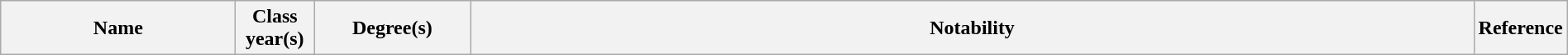<table class="wikitable sortable" style="width:100%">
<tr>
<th width="15%">Name</th>
<th width="5%">Class year(s)</th>
<th width="10%">Degree(s)</th>
<th width="*" class="unsortable">Notability</th>
<th width="5%" class="unsortable">Reference</th>
</tr>
</table>
